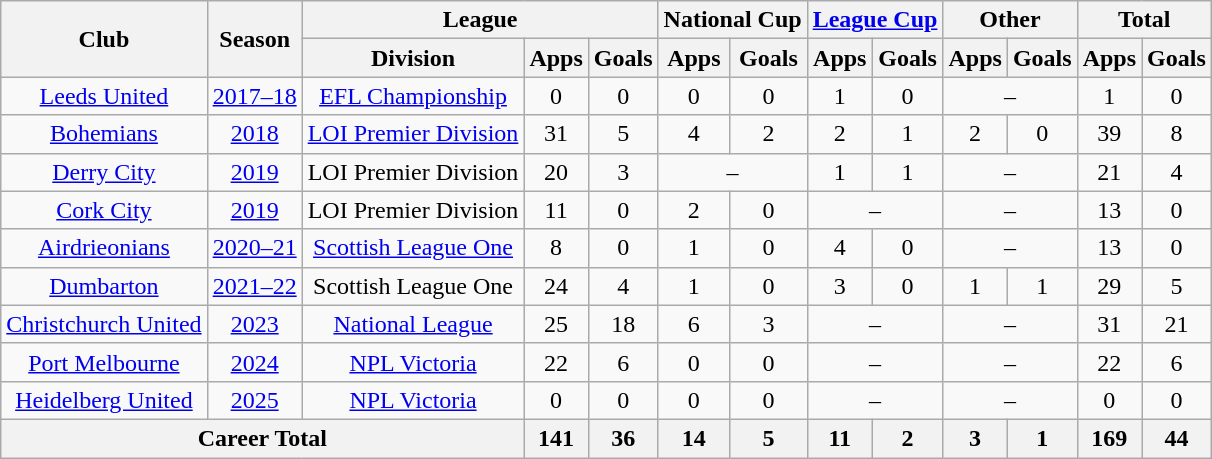<table class="wikitable" style="text-align:center">
<tr>
<th rowspan="2">Club</th>
<th rowspan="2">Season</th>
<th colspan="3">League</th>
<th colspan="2">National Cup</th>
<th colspan="2"><a href='#'>League Cup</a></th>
<th colspan="2">Other</th>
<th colspan="2">Total</th>
</tr>
<tr>
<th>Division</th>
<th>Apps</th>
<th>Goals</th>
<th>Apps</th>
<th>Goals</th>
<th>Apps</th>
<th>Goals</th>
<th>Apps</th>
<th>Goals</th>
<th>Apps</th>
<th>Goals</th>
</tr>
<tr>
<td><a href='#'>Leeds United</a></td>
<td><a href='#'>2017–18</a></td>
<td><a href='#'>EFL Championship</a></td>
<td>0</td>
<td>0</td>
<td>0</td>
<td>0</td>
<td>1</td>
<td>0</td>
<td colspan="2">–</td>
<td>1</td>
<td>0</td>
</tr>
<tr>
<td><a href='#'>Bohemians</a></td>
<td><a href='#'>2018</a></td>
<td><a href='#'>LOI Premier Division</a></td>
<td>31</td>
<td>5</td>
<td>4</td>
<td>2</td>
<td>2</td>
<td>1</td>
<td>2</td>
<td>0</td>
<td>39</td>
<td>8</td>
</tr>
<tr>
<td><a href='#'>Derry City</a></td>
<td><a href='#'>2019</a></td>
<td>LOI Premier Division</td>
<td>20</td>
<td>3</td>
<td colspan="2">–</td>
<td>1</td>
<td>1</td>
<td colspan="2">–</td>
<td>21</td>
<td>4</td>
</tr>
<tr>
<td><a href='#'>Cork City</a></td>
<td><a href='#'>2019</a></td>
<td>LOI Premier Division</td>
<td>11</td>
<td>0</td>
<td>2</td>
<td>0</td>
<td colspan="2">–</td>
<td colspan="2">–</td>
<td>13</td>
<td>0</td>
</tr>
<tr>
<td><a href='#'>Airdrieonians</a></td>
<td><a href='#'>2020–21</a></td>
<td><a href='#'>Scottish League One</a></td>
<td>8</td>
<td>0</td>
<td>1</td>
<td>0</td>
<td>4</td>
<td>0</td>
<td colspan="2">–</td>
<td>13</td>
<td>0</td>
</tr>
<tr>
<td><a href='#'>Dumbarton</a></td>
<td><a href='#'>2021–22</a></td>
<td>Scottish League One</td>
<td>24</td>
<td>4</td>
<td>1</td>
<td>0</td>
<td>3</td>
<td>0</td>
<td>1</td>
<td>1</td>
<td>29</td>
<td>5</td>
</tr>
<tr>
<td><a href='#'>Christchurch United</a></td>
<td><a href='#'>2023</a></td>
<td><a href='#'>National League</a></td>
<td>25</td>
<td>18</td>
<td>6</td>
<td>3</td>
<td colspan="2">–</td>
<td colspan="2">–</td>
<td>31</td>
<td>21</td>
</tr>
<tr>
<td><a href='#'>Port Melbourne</a></td>
<td><a href='#'>2024</a></td>
<td><a href='#'>NPL Victoria</a></td>
<td>22</td>
<td>6</td>
<td>0</td>
<td>0</td>
<td colspan="2">–</td>
<td colspan="2">–</td>
<td>22</td>
<td>6</td>
</tr>
<tr>
<td><a href='#'>Heidelberg United</a></td>
<td><a href='#'>2025</a></td>
<td><a href='#'>NPL Victoria</a></td>
<td>0</td>
<td>0</td>
<td>0</td>
<td>0</td>
<td colspan="2">–</td>
<td colspan="2">–</td>
<td>0</td>
<td>0</td>
</tr>
<tr>
<th colspan="3">Career Total</th>
<th>141</th>
<th>36</th>
<th>14</th>
<th>5</th>
<th>11</th>
<th>2</th>
<th>3</th>
<th>1</th>
<th>169</th>
<th>44</th>
</tr>
</table>
